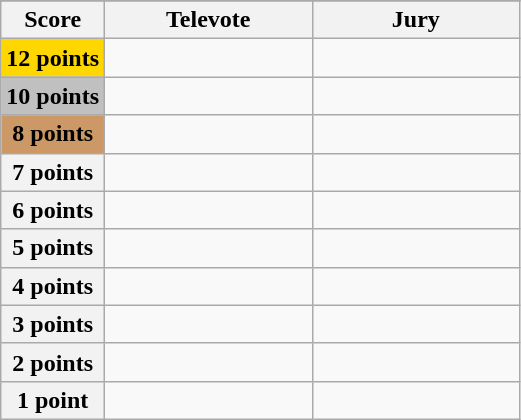<table class="wikitable">
<tr>
</tr>
<tr>
<th scope="col" width="20%">Score</th>
<th scope="col" width="40%">Televote</th>
<th scope="col" width="40%">Jury</th>
</tr>
<tr>
<th scope="row" style="Background:gold">12 points</th>
<td></td>
<td></td>
</tr>
<tr>
<th scope="row" style="background:silver">10 points</th>
<td></td>
<td></td>
</tr>
<tr>
<th scope="row" style="background:#CC9966">8 points</th>
<td></td>
<td></td>
</tr>
<tr>
<th scope="row">7 points</th>
<td></td>
<td></td>
</tr>
<tr>
<th scope="row">6 points</th>
<td></td>
<td></td>
</tr>
<tr>
<th scope="row">5 points</th>
<td></td>
<td></td>
</tr>
<tr>
<th scope="row">4 points</th>
<td></td>
<td></td>
</tr>
<tr>
<th scope="row">3 points</th>
<td></td>
<td></td>
</tr>
<tr>
<th scope="row">2 points</th>
<td></td>
<td></td>
</tr>
<tr>
<th scope="row">1 point</th>
<td></td>
<td></td>
</tr>
</table>
